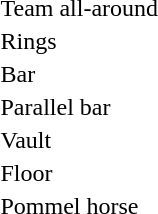<table>
<tr>
<td>Team all-around</td>
<td></td>
<td></td>
<td></td>
</tr>
<tr>
<td>Rings</td>
<td></td>
<td></td>
<td></td>
</tr>
<tr>
<td>Bar</td>
<td></td>
<td></td>
<td><br></td>
</tr>
<tr>
<td>Parallel bar</td>
<td></td>
<td></td>
<td></td>
</tr>
<tr>
<td>Vault</td>
<td></td>
<td></td>
<td><br></td>
</tr>
<tr>
<td>Floor</td>
<td></td>
<td></td>
<td></td>
</tr>
<tr>
<td>Pommel horse</td>
<td></td>
<td></td>
<td></td>
</tr>
</table>
